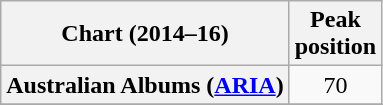<table class="wikitable sortable plainrowheaders" style="text-align:center;">
<tr>
<th>Chart (2014–16)</th>
<th>Peak<br>position</th>
</tr>
<tr>
<th scope="row">Australian Albums (<a href='#'>ARIA</a>)</th>
<td>70</td>
</tr>
<tr>
</tr>
<tr>
</tr>
<tr>
</tr>
</table>
